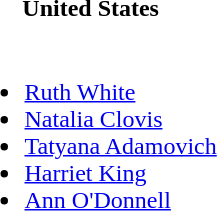<table>
<tr>
<th>United States</th>
</tr>
<tr>
<td><br><ul><li><a href='#'>Ruth White</a></li><li><a href='#'>Natalia Clovis</a></li><li><a href='#'>Tatyana Adamovich</a></li><li><a href='#'>Harriet King</a></li><li><a href='#'>Ann O'Donnell</a></li></ul></td>
</tr>
</table>
